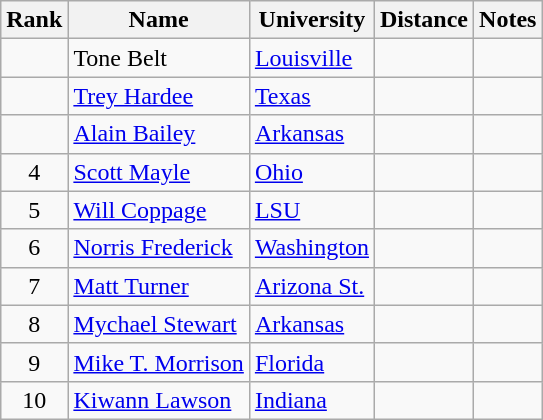<table class="wikitable sortable" style="text-align:center">
<tr>
<th>Rank</th>
<th>Name</th>
<th>University</th>
<th>Distance</th>
<th>Notes</th>
</tr>
<tr>
<td></td>
<td align=left>Tone Belt</td>
<td align=left><a href='#'>Louisville</a></td>
<td></td>
<td></td>
</tr>
<tr>
<td></td>
<td align=left><a href='#'>Trey Hardee</a></td>
<td align=left><a href='#'>Texas</a></td>
<td></td>
<td></td>
</tr>
<tr>
<td></td>
<td align=left><a href='#'>Alain Bailey</a> </td>
<td align=left><a href='#'>Arkansas</a></td>
<td></td>
<td></td>
</tr>
<tr>
<td>4</td>
<td align=left><a href='#'>Scott Mayle</a></td>
<td align=left><a href='#'>Ohio</a></td>
<td></td>
<td></td>
</tr>
<tr>
<td>5</td>
<td align=left><a href='#'>Will Coppage</a></td>
<td align="left"><a href='#'>LSU</a></td>
<td></td>
<td></td>
</tr>
<tr>
<td>6</td>
<td align=left><a href='#'>Norris Frederick</a></td>
<td align="left"><a href='#'>Washington</a></td>
<td></td>
<td></td>
</tr>
<tr>
<td>7</td>
<td align=left><a href='#'>Matt Turner</a></td>
<td align="left"><a href='#'>Arizona St.</a></td>
<td></td>
<td></td>
</tr>
<tr>
<td>8</td>
<td align=left><a href='#'>Mychael Stewart</a></td>
<td align="left"><a href='#'>Arkansas</a></td>
<td></td>
<td></td>
</tr>
<tr>
<td>9</td>
<td align=left><a href='#'>Mike T. Morrison</a></td>
<td align="left"><a href='#'>Florida</a></td>
<td></td>
<td></td>
</tr>
<tr>
<td>10</td>
<td align=left><a href='#'>Kiwann Lawson</a></td>
<td align="left"><a href='#'>Indiana</a></td>
<td></td>
<td></td>
</tr>
</table>
